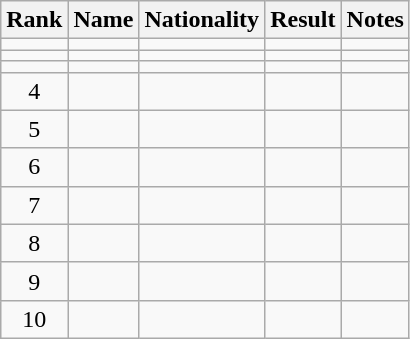<table class="wikitable sortable" style="text-align:center">
<tr>
<th>Rank</th>
<th>Name</th>
<th>Nationality</th>
<th>Result</th>
<th>Notes</th>
</tr>
<tr>
<td></td>
<td align=left></td>
<td align=left></td>
<td></td>
<td></td>
</tr>
<tr>
<td></td>
<td align=left></td>
<td align=left></td>
<td></td>
<td></td>
</tr>
<tr>
<td></td>
<td align=left></td>
<td align=left></td>
<td></td>
<td></td>
</tr>
<tr>
<td>4</td>
<td align=left></td>
<td align=left></td>
<td></td>
<td></td>
</tr>
<tr>
<td>5</td>
<td align=left></td>
<td align=left></td>
<td></td>
<td></td>
</tr>
<tr>
<td>6</td>
<td align=left></td>
<td align=left></td>
<td></td>
<td></td>
</tr>
<tr>
<td>7</td>
<td align=left></td>
<td align=left></td>
<td></td>
<td></td>
</tr>
<tr>
<td>8</td>
<td align=left></td>
<td align=left></td>
<td></td>
<td></td>
</tr>
<tr>
<td>9</td>
<td align=left></td>
<td align=left></td>
<td></td>
<td></td>
</tr>
<tr>
<td>10</td>
<td align=left></td>
<td align=left></td>
<td></td>
<td></td>
</tr>
</table>
